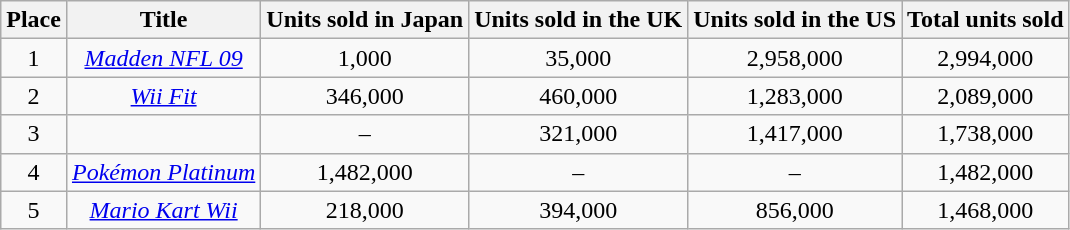<table class="wikitable sortable" style="text-align:center">
<tr>
<th>Place</th>
<th>Title</th>
<th>Units sold in Japan</th>
<th>Units sold in the UK</th>
<th>Units sold in the US</th>
<th>Total units sold</th>
</tr>
<tr>
<td>1</td>
<td><em><a href='#'>Madden NFL 09</a></em></td>
<td>1,000</td>
<td>35,000</td>
<td>2,958,000</td>
<td>2,994,000</td>
</tr>
<tr>
<td>2</td>
<td><em><a href='#'>Wii Fit</a></em></td>
<td>346,000</td>
<td>460,000</td>
<td>1,283,000</td>
<td>2,089,000</td>
</tr>
<tr>
<td>3</td>
<td></td>
<td>–</td>
<td>321,000</td>
<td>1,417,000</td>
<td>1,738,000</td>
</tr>
<tr>
<td>4</td>
<td><em><a href='#'>Pokémon Platinum</a></em></td>
<td>1,482,000</td>
<td>–</td>
<td>–</td>
<td>1,482,000</td>
</tr>
<tr>
<td>5</td>
<td><em><a href='#'>Mario Kart Wii</a></em></td>
<td>218,000</td>
<td>394,000</td>
<td>856,000</td>
<td>1,468,000</td>
</tr>
</table>
